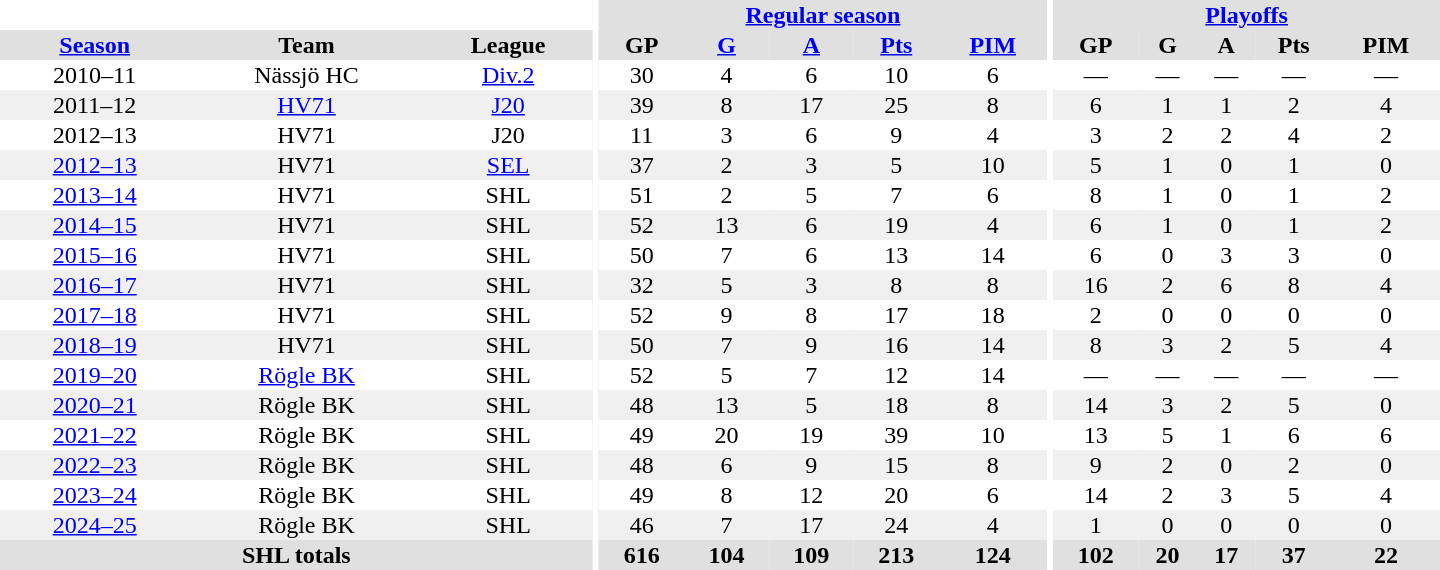<table border="0" cellpadding="1" cellspacing="0" style="text-align:center; width:60em">
<tr bgcolor="#e0e0e0">
<th colspan="3" bgcolor="#ffffff"></th>
<th rowspan="99" bgcolor="#ffffff"></th>
<th colspan="5"><a href='#'>Regular season</a></th>
<th rowspan="99" bgcolor="#ffffff"></th>
<th colspan="5"><a href='#'>Playoffs</a></th>
</tr>
<tr bgcolor="#e0e0e0">
<th><a href='#'>Season</a></th>
<th>Team</th>
<th>League</th>
<th>GP</th>
<th><a href='#'>G</a></th>
<th><a href='#'>A</a></th>
<th><a href='#'>Pts</a></th>
<th><a href='#'>PIM</a></th>
<th>GP</th>
<th>G</th>
<th>A</th>
<th>Pts</th>
<th>PIM</th>
</tr>
<tr>
<td>2010–11</td>
<td>Nässjö HC</td>
<td><a href='#'>Div.2</a></td>
<td>30</td>
<td>4</td>
<td>6</td>
<td>10</td>
<td>6</td>
<td>—</td>
<td>—</td>
<td>—</td>
<td>—</td>
<td>—</td>
</tr>
<tr bgcolor="#f0f0f0">
<td>2011–12</td>
<td><a href='#'>HV71</a></td>
<td><a href='#'>J20</a></td>
<td>39</td>
<td>8</td>
<td>17</td>
<td>25</td>
<td>8</td>
<td>6</td>
<td>1</td>
<td>1</td>
<td>2</td>
<td>4</td>
</tr>
<tr>
<td>2012–13</td>
<td>HV71</td>
<td>J20</td>
<td>11</td>
<td>3</td>
<td>6</td>
<td>9</td>
<td>4</td>
<td>3</td>
<td>2</td>
<td>2</td>
<td>4</td>
<td>2</td>
</tr>
<tr bgcolor="#f0f0f0">
<td><a href='#'>2012–13</a></td>
<td>HV71</td>
<td><a href='#'>SEL</a></td>
<td>37</td>
<td>2</td>
<td>3</td>
<td>5</td>
<td>10</td>
<td>5</td>
<td>1</td>
<td>0</td>
<td>1</td>
<td>0</td>
</tr>
<tr>
<td><a href='#'>2013–14</a></td>
<td>HV71</td>
<td>SHL</td>
<td>51</td>
<td>2</td>
<td>5</td>
<td>7</td>
<td>6</td>
<td>8</td>
<td>1</td>
<td>0</td>
<td>1</td>
<td>2</td>
</tr>
<tr bgcolor="#f0f0f0">
<td><a href='#'>2014–15</a></td>
<td>HV71</td>
<td>SHL</td>
<td>52</td>
<td>13</td>
<td>6</td>
<td>19</td>
<td>4</td>
<td>6</td>
<td>1</td>
<td>0</td>
<td>1</td>
<td>2</td>
</tr>
<tr>
<td><a href='#'>2015–16</a></td>
<td>HV71</td>
<td>SHL</td>
<td>50</td>
<td>7</td>
<td>6</td>
<td>13</td>
<td>14</td>
<td>6</td>
<td>0</td>
<td>3</td>
<td>3</td>
<td>0</td>
</tr>
<tr bgcolor="#f0f0f0">
<td><a href='#'>2016–17</a></td>
<td>HV71</td>
<td>SHL</td>
<td>32</td>
<td>5</td>
<td>3</td>
<td>8</td>
<td>8</td>
<td>16</td>
<td>2</td>
<td>6</td>
<td>8</td>
<td>4</td>
</tr>
<tr>
<td><a href='#'>2017–18</a></td>
<td>HV71</td>
<td>SHL</td>
<td>52</td>
<td>9</td>
<td>8</td>
<td>17</td>
<td>18</td>
<td>2</td>
<td>0</td>
<td>0</td>
<td>0</td>
<td>0</td>
</tr>
<tr bgcolor="#f0f0f0">
<td><a href='#'>2018–19</a></td>
<td>HV71</td>
<td>SHL</td>
<td>50</td>
<td>7</td>
<td>9</td>
<td>16</td>
<td>14</td>
<td>8</td>
<td>3</td>
<td>2</td>
<td>5</td>
<td>4</td>
</tr>
<tr>
<td><a href='#'>2019–20</a></td>
<td><a href='#'>Rögle BK</a></td>
<td>SHL</td>
<td>52</td>
<td>5</td>
<td>7</td>
<td>12</td>
<td>14</td>
<td>—</td>
<td>—</td>
<td>—</td>
<td>—</td>
<td>—</td>
</tr>
<tr bgcolor="#f0f0f0">
<td><a href='#'>2020–21</a></td>
<td>Rögle BK</td>
<td>SHL</td>
<td>48</td>
<td>13</td>
<td>5</td>
<td>18</td>
<td>8</td>
<td>14</td>
<td>3</td>
<td>2</td>
<td>5</td>
<td>0</td>
</tr>
<tr>
<td><a href='#'>2021–22</a></td>
<td>Rögle BK</td>
<td>SHL</td>
<td>49</td>
<td>20</td>
<td>19</td>
<td>39</td>
<td>10</td>
<td>13</td>
<td>5</td>
<td>1</td>
<td>6</td>
<td>6</td>
</tr>
<tr bgcolor="#f0f0f0">
<td><a href='#'>2022–23</a></td>
<td>Rögle BK</td>
<td>SHL</td>
<td>48</td>
<td>6</td>
<td>9</td>
<td>15</td>
<td>8</td>
<td>9</td>
<td>2</td>
<td>0</td>
<td>2</td>
<td>0</td>
</tr>
<tr>
<td><a href='#'>2023–24</a></td>
<td>Rögle BK</td>
<td>SHL</td>
<td>49</td>
<td>8</td>
<td>12</td>
<td>20</td>
<td>6</td>
<td>14</td>
<td>2</td>
<td>3</td>
<td>5</td>
<td>4</td>
</tr>
<tr bgcolor="#f0f0f0">
<td><a href='#'>2024–25</a></td>
<td>Rögle BK</td>
<td>SHL</td>
<td>46</td>
<td>7</td>
<td>17</td>
<td>24</td>
<td>4</td>
<td>1</td>
<td>0</td>
<td>0</td>
<td>0</td>
<td>0</td>
</tr>
<tr bgcolor="#e0e0e0">
<th colspan="3">SHL totals</th>
<th>616</th>
<th>104</th>
<th>109</th>
<th>213</th>
<th>124</th>
<th>102</th>
<th>20</th>
<th>17</th>
<th>37</th>
<th>22</th>
</tr>
</table>
